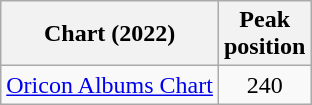<table class="wikitable plainrowheaders" style="text-align:center">
<tr>
<th scope="col">Chart (2022)</th>
<th scope="col">Peak<br>position</th>
</tr>
<tr>
<td><a href='#'>Oricon Albums Chart</a></td>
<td align="center">240</td>
</tr>
</table>
